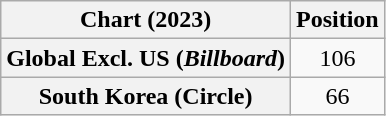<table class="wikitable plainrowheaders sortable" style="text-align:center">
<tr>
<th scope="col">Chart (2023)</th>
<th scope="col">Position</th>
</tr>
<tr>
<th scope="row">Global Excl. US (<em>Billboard</em>)</th>
<td>106</td>
</tr>
<tr>
<th scope="row">South Korea (Circle)</th>
<td>66</td>
</tr>
</table>
